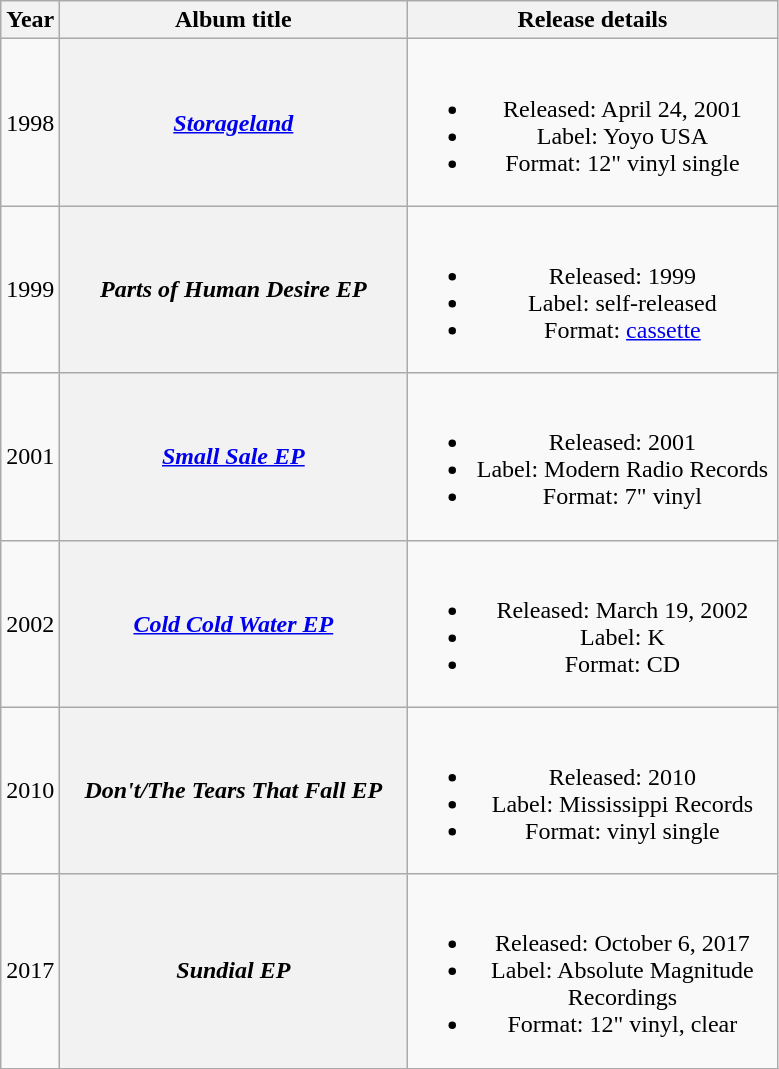<table class="wikitable plainrowheaders" style="text-align:center;">
<tr>
<th>Year</th>
<th scope="col" style="width:14em;">Album title</th>
<th scope="col" style="width:15em;">Release details</th>
</tr>
<tr>
<td>1998</td>
<th scope="row"><em><a href='#'>Storageland</a></em></th>
<td><br><ul><li>Released: April 24, 2001</li><li>Label: Yoyo USA</li><li>Format: 12" vinyl single</li></ul></td>
</tr>
<tr>
<td>1999</td>
<th scope="row"><em>Parts of Human Desire EP</em></th>
<td><br><ul><li>Released: 1999</li><li>Label: self-released</li><li>Format: <a href='#'>cassette</a></li></ul></td>
</tr>
<tr>
<td>2001</td>
<th scope="row"><em><a href='#'>Small Sale EP</a></em></th>
<td><br><ul><li>Released: 2001</li><li>Label: Modern Radio Records</li><li>Format: 7" vinyl</li></ul></td>
</tr>
<tr>
<td>2002</td>
<th scope="row"><em><a href='#'>Cold Cold Water EP</a></em></th>
<td><br><ul><li>Released: March 19, 2002</li><li>Label: K</li><li>Format: CD</li></ul></td>
</tr>
<tr>
<td>2010</td>
<th scope="row"><em>Don't/The Tears That Fall EP</em></th>
<td><br><ul><li>Released: 2010</li><li>Label: Mississippi Records</li><li>Format:  vinyl single</li></ul></td>
</tr>
<tr>
<td>2017</td>
<th scope="row"><em>Sundial EP</em></th>
<td><br><ul><li>Released: October 6, 2017</li><li>Label: Absolute Magnitude Recordings</li><li>Format: 12" vinyl, clear</li></ul></td>
</tr>
</table>
